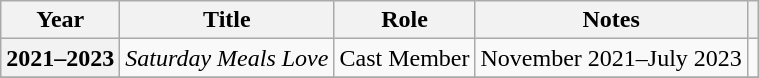<table class="wikitable sortable plainrowheaders">
<tr>
<th scope="col">Year</th>
<th scope="col">Title</th>
<th scope="col">Role</th>
<th scope="col" class="unsortable">Notes</th>
<th scope="col" class="unsortable"></th>
</tr>
<tr>
<th scope="row">2021–2023</th>
<td><em>Saturday Meals Love</em> </td>
<td>Cast Member</td>
<td>November 2021–July 2023</td>
<td></td>
</tr>
<tr>
</tr>
</table>
